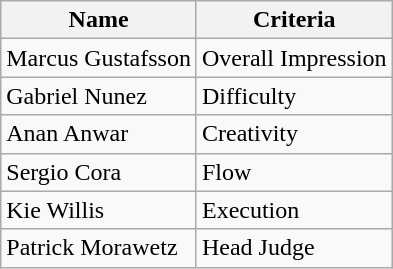<table class="wikitable">
<tr>
<th>Name</th>
<th>Criteria</th>
</tr>
<tr>
<td> Marcus Gustafsson</td>
<td>Overall Impression</td>
</tr>
<tr>
<td> Gabriel Nunez</td>
<td>Difficulty</td>
</tr>
<tr>
<td> Anan Anwar</td>
<td>Creativity</td>
</tr>
<tr>
<td> Sergio Cora</td>
<td>Flow</td>
</tr>
<tr>
<td> Kie Willis</td>
<td>Execution</td>
</tr>
<tr>
<td> Patrick Morawetz</td>
<td>Head Judge</td>
</tr>
</table>
